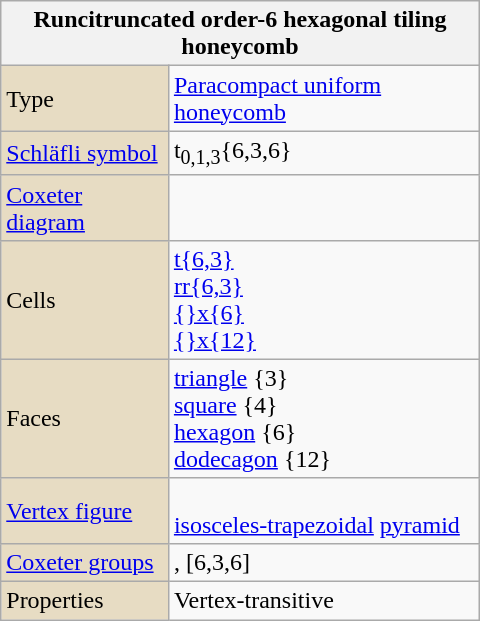<table class="wikitable" align="right" style="margin-left:10px" width="320">
<tr>
<th bgcolor=#e7dcc3 colspan=2>Runcitruncated order-6 hexagonal tiling honeycomb</th>
</tr>
<tr>
<td bgcolor=#e7dcc3>Type</td>
<td><a href='#'>Paracompact uniform honeycomb</a></td>
</tr>
<tr>
<td bgcolor=#e7dcc3><a href='#'>Schläfli symbol</a></td>
<td>t<sub>0,1,3</sub>{6,3,6}</td>
</tr>
<tr>
<td bgcolor=#e7dcc3><a href='#'>Coxeter diagram</a></td>
<td></td>
</tr>
<tr>
<td bgcolor=#e7dcc3>Cells</td>
<td><a href='#'>t{6,3}</a> <br><a href='#'>rr{6,3}</a> <br><a href='#'>{}x{6}</a><br><a href='#'>{}x{12}</a> </td>
</tr>
<tr>
<td bgcolor=#e7dcc3>Faces</td>
<td><a href='#'>triangle</a> {3}<br><a href='#'>square</a> {4}<br><a href='#'>hexagon</a> {6}<br><a href='#'>dodecagon</a> {12}</td>
</tr>
<tr>
<td bgcolor=#e7dcc3><a href='#'>Vertex figure</a></td>
<td><br><a href='#'>isosceles-trapezoidal</a> <a href='#'>pyramid</a></td>
</tr>
<tr>
<td bgcolor=#e7dcc3><a href='#'>Coxeter groups</a></td>
<td>, [6,3,6]</td>
</tr>
<tr>
<td bgcolor=#e7dcc3>Properties</td>
<td>Vertex-transitive</td>
</tr>
</table>
